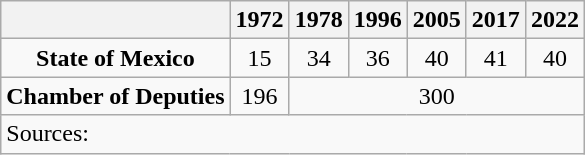<table class="wikitable" style="text-align: center">
<tr>
<th></th>
<th>1972</th>
<th>1978</th>
<th>1996</th>
<th>2005</th>
<th>2017</th>
<th>2022</th>
</tr>
<tr>
<td><strong>State of Mexico</strong></td>
<td>15</td>
<td>34</td>
<td>36</td>
<td>40</td>
<td>41</td>
<td>40</td>
</tr>
<tr>
<td><strong>Chamber of Deputies</strong></td>
<td>196</td>
<td colspan=5>300</td>
</tr>
<tr>
<td colspan=7 style="text-align: left">Sources: </td>
</tr>
</table>
